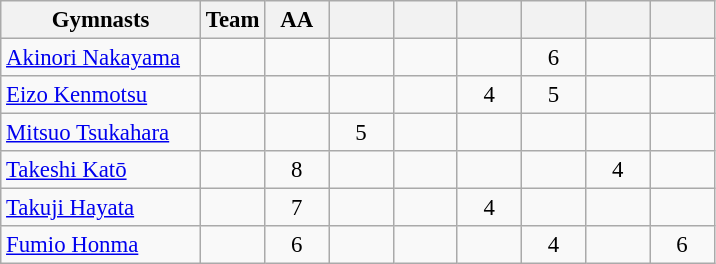<table class="wikitable sortable collapsible autocollapse plainrowheaders" style="text-align:center; font-size:95%;">
<tr>
<th width=28% class=unsortable>Gymnasts</th>
<th width=9% class=unsortable>Team</th>
<th width=9% class=unsortable>AA</th>
<th width=9% class=unsortable></th>
<th width=9% class=unsortable></th>
<th width=9% class=unsortable></th>
<th width=9% class=unsortable></th>
<th width=9% class=unsortable></th>
<th width=9% class=unsortable></th>
</tr>
<tr>
<td align=left><a href='#'>Akinori Nakayama</a></td>
<td></td>
<td></td>
<td></td>
<td></td>
<td></td>
<td>6</td>
<td></td>
<td></td>
</tr>
<tr>
<td align=left><a href='#'>Eizo Kenmotsu</a></td>
<td></td>
<td></td>
<td></td>
<td></td>
<td>4</td>
<td>5</td>
<td></td>
<td></td>
</tr>
<tr>
<td align=left><a href='#'>Mitsuo Tsukahara</a></td>
<td></td>
<td></td>
<td>5</td>
<td></td>
<td></td>
<td></td>
<td></td>
<td></td>
</tr>
<tr>
<td align=left><a href='#'>Takeshi Katō</a></td>
<td></td>
<td>8</td>
<td></td>
<td></td>
<td></td>
<td></td>
<td>4</td>
<td></td>
</tr>
<tr>
<td align=left><a href='#'>Takuji Hayata</a></td>
<td></td>
<td>7</td>
<td></td>
<td></td>
<td>4</td>
<td></td>
<td></td>
<td></td>
</tr>
<tr>
<td align=left><a href='#'>Fumio Honma</a></td>
<td></td>
<td>6</td>
<td></td>
<td></td>
<td></td>
<td>4</td>
<td></td>
<td>6</td>
</tr>
</table>
